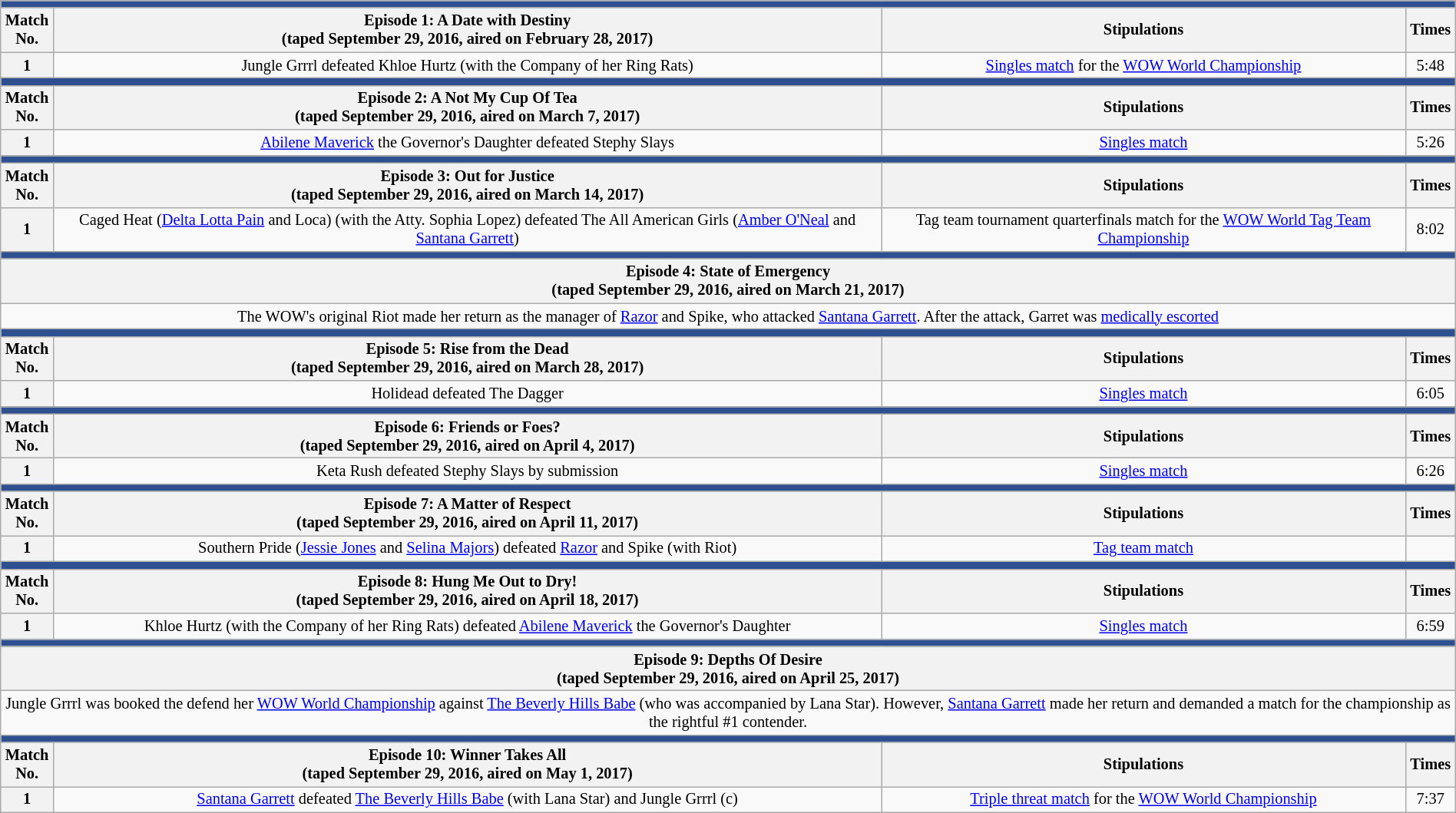<table class="wikitable" style="font-size:85%; text-align:center; width:100%;">
<tr>
<td colspan="4" style="background:#2e5090;"></td>
</tr>
<tr>
<th>Match <br>No.</th>
<th>Episode 1: A Date with Destiny<br>(taped September 29, 2016, aired on February 28, 2017)</th>
<th>Stipulations</th>
<th>Times</th>
</tr>
<tr>
<th>1</th>
<td>Jungle Grrrl defeated Khloe Hurtz (with the Company of her Ring Rats)</td>
<td><a href='#'>Singles match</a> for the <a href='#'>WOW World Championship</a></td>
<td>5:48</td>
</tr>
<tr>
<td colspan="4" style="background:#2e5090;"></td>
</tr>
<tr>
<th>Match <br>No.</th>
<th>Episode 2: A Not My Cup Of Tea<br>(taped September 29, 2016, aired on March 7, 2017)</th>
<th>Stipulations</th>
<th>Times</th>
</tr>
<tr>
<th>1</th>
<td><a href='#'>Abilene Maverick</a> the Governor's Daughter defeated Stephy Slays</td>
<td><a href='#'>Singles match</a></td>
<td>5:26</td>
</tr>
<tr>
<td colspan="4" style="background:#2e5090;"></td>
</tr>
<tr>
<th>Match <br>No.</th>
<th>Episode 3: Out for Justice<br>(taped September 29, 2016, aired on March 14, 2017)</th>
<th>Stipulations</th>
<th>Times</th>
</tr>
<tr>
<th>1</th>
<td>Caged Heat (<a href='#'>Delta Lotta Pain</a> and Loca) (with the Atty. Sophia Lopez) defeated The All American Girls (<a href='#'>Amber O'Neal</a> and <a href='#'>Santana Garrett</a>)</td>
<td>Tag team tournament quarterfinals match for the <a href='#'>WOW World Tag Team Championship</a></td>
<td>8:02</td>
</tr>
<tr>
<td colspan="4" style="background:#2e5090;"></td>
</tr>
<tr>
<th colspan="4">Episode 4: State of Emergency<br>(taped September 29, 2016, aired on March 21, 2017)</th>
</tr>
<tr>
<td colspan="4">The WOW's original Riot made her return as the manager of <a href='#'>Razor</a> and Spike, who attacked <a href='#'>Santana Garrett</a>. After the attack, Garret was <a href='#'>medically escorted</a></td>
</tr>
<tr>
<td colspan="4" style="background:#2e5090;"></td>
</tr>
<tr>
<th>Match <br>No.</th>
<th>Episode 5: Rise from the Dead<br>(taped September 29, 2016, aired on March 28, 2017)</th>
<th>Stipulations</th>
<th>Times</th>
</tr>
<tr>
<th>1</th>
<td>Holidead defeated The Dagger</td>
<td><a href='#'>Singles match</a></td>
<td>6:05</td>
</tr>
<tr>
<td colspan="4" style="background:#2e5090;"></td>
</tr>
<tr>
<th>Match <br>No.</th>
<th>Episode 6: Friends or Foes?<br>(taped September 29, 2016, aired on April 4, 2017)</th>
<th>Stipulations</th>
<th>Times</th>
</tr>
<tr>
<th>1</th>
<td>Keta Rush defeated Stephy Slays by submission</td>
<td><a href='#'>Singles match</a></td>
<td>6:26</td>
</tr>
<tr>
<td colspan="4" style="background:#2e5090;"></td>
</tr>
<tr>
<th>Match <br>No.</th>
<th>Episode 7: A Matter of Respect<br>(taped September 29, 2016, aired on April 11, 2017)</th>
<th>Stipulations</th>
<th>Times</th>
</tr>
<tr>
<th>1</th>
<td>Southern Pride (<a href='#'>Jessie Jones</a> and <a href='#'>Selina Majors</a>) defeated <a href='#'>Razor</a> and Spike (with Riot)</td>
<td><a href='#'>Tag team match</a></td>
<td></td>
</tr>
<tr>
<td colspan="4" style="background:#2e5090;"></td>
</tr>
<tr>
<th>Match <br>No.</th>
<th>Episode 8: Hung Me Out to Dry!<br>(taped September 29, 2016, aired on April 18, 2017)</th>
<th>Stipulations</th>
<th>Times</th>
</tr>
<tr>
<th>1</th>
<td>Khloe Hurtz (with the Company of her Ring Rats) defeated <a href='#'>Abilene Maverick</a> the Governor's Daughter</td>
<td><a href='#'>Singles match</a></td>
<td>6:59</td>
</tr>
<tr>
<td colspan="4" style="background:#2e5090;"></td>
</tr>
<tr>
<th colspan="4">Episode 9: Depths Of Desire<br>(taped September 29, 2016, aired on April 25, 2017)</th>
</tr>
<tr>
<td colspan="4">Jungle Grrrl was booked the defend her <a href='#'>WOW World Championship</a> against <a href='#'>The Beverly Hills Babe</a> (who was accompanied by Lana Star). However, <a href='#'>Santana Garrett</a> made her return and demanded a match for the championship as the rightful #1 contender.</td>
</tr>
<tr>
<td colspan="4" style="background:#2e5090;"></td>
</tr>
<tr>
<th>Match <br>No.</th>
<th>Episode 10: Winner Takes All<br>(taped September 29, 2016, aired on May 1, 2017)</th>
<th>Stipulations</th>
<th>Times</th>
</tr>
<tr>
<th>1</th>
<td><a href='#'>Santana Garrett</a> defeated <a href='#'>The Beverly Hills Babe</a> (with Lana Star) and Jungle Grrrl (c)</td>
<td><a href='#'>Triple threat match</a> for the <a href='#'>WOW World Championship</a></td>
<td>7:37</td>
</tr>
</table>
